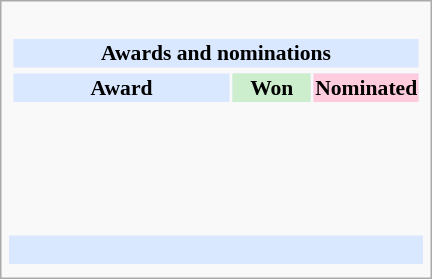<table class="infobox" style="width: 20em; text-align: left; font-size: 90%; vertical-align: middle;">
<tr>
<td colspan=3><br><table class="collapsible collapsed" width=100%>
<tr>
<th colspan=3 style="background-color: #D9E8FF; text-align: center;">Awards and nominations</th>
</tr>
<tr>
</tr>
<tr style="background:#d9e8ff; text-align:center;">
<td style="text-align:center;"><strong>Award</strong></td>
<td style="text-align:center; background:#cec; text-size:0.9em; width:50px;"><strong>Won</strong></td>
<td style="text-align:center; background:#fcd; text-size:0.9em; width:50px;"><strong>Nominated</strong></td>
</tr>
<tr>
<td style="text-align:center;"><br></td>
<td></td>
<td></td>
</tr>
<tr>
<td style="text-align:center;"><br></td>
<td></td>
<td></td>
</tr>
<tr>
<td style="text-align:center;"><br></td>
<td></td>
<td></td>
</tr>
<tr>
<td style="text-align:center;"><br></td>
<td></td>
<td></td>
</tr>
</table>
</td>
</tr>
<tr style="background:#d9e8ff;">
<td style="text-align:center;" colspan="3"><br></td>
</tr>
<tr>
<td></td>
<td></td>
<td></td>
</tr>
</table>
